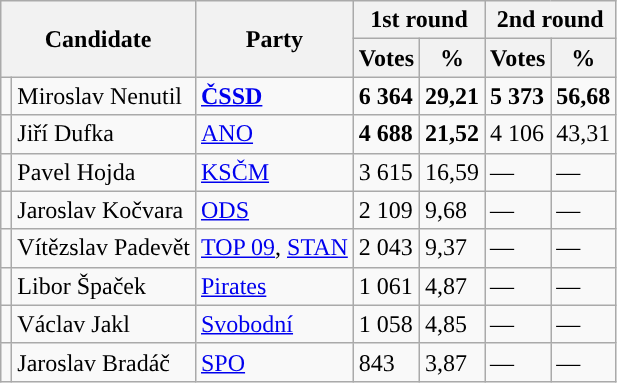<table class="wikitable sortable">
<tr>
<th colspan="2" rowspan="2">Candidate</th>
<th rowspan="2">Party</th>
<th colspan="2">1st round</th>
<th colspan="2">2nd round</th>
</tr>
<tr>
<th>Votes</th>
<th>%</th>
<th>Votes</th>
<th>%</th>
</tr>
<tr>
<td style="background-color:"></td>
<td>Miroslav Nenutil</td>
<td><strong><a href='#'>ČSSD</a></strong></td>
<td><strong>6 364</strong></td>
<td><strong>29,21</strong></td>
<td><strong>5 373</strong></td>
<td><strong>56,68</strong></td>
</tr>
<tr>
<td style="background-color:"></td>
<td>Jiří Dufka</td>
<td><a href='#'>ANO</a></td>
<td><strong>4 688</strong></td>
<td><strong>21,52</strong></td>
<td>4 106</td>
<td>43,31</td>
</tr>
<tr>
<td style="background-color:"></td>
<td>Pavel Hojda</td>
<td><a href='#'>KSČM</a></td>
<td>3 615</td>
<td>16,59</td>
<td>—</td>
<td>—</td>
</tr>
<tr>
<td style="background-color:"></td>
<td>Jaroslav Kočvara</td>
<td><a href='#'>ODS</a></td>
<td>2 109</td>
<td>9,68</td>
<td>—</td>
<td>—</td>
</tr>
<tr>
<td style="background-color:"></td>
<td>Vítězslav Padevět</td>
<td><a href='#'>TOP 09</a>, <a href='#'>STAN</a></td>
<td>2 043</td>
<td>9,37</td>
<td>—</td>
<td>—</td>
</tr>
<tr>
<td style="background-color:"></td>
<td>Libor Špaček</td>
<td><a href='#'>Pirates</a></td>
<td>1 061</td>
<td>4,87</td>
<td>—</td>
<td>—</td>
</tr>
<tr>
<td style="background-color:"></td>
<td>Václav Jakl</td>
<td><a href='#'>Svobodní</a></td>
<td>1 058</td>
<td>4,85</td>
<td>—</td>
<td>—</td>
</tr>
<tr>
<td style="background-color:"></td>
<td>Jaroslav Bradáč</td>
<td><a href='#'>SPO</a></td>
<td>843</td>
<td>3,87</td>
<td>—</td>
<td>—</td>
</tr>
</table>
